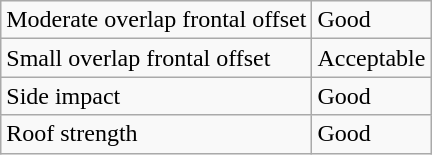<table class="wikitable">
<tr>
<td>Moderate overlap frontal offset</td>
<td>Good</td>
</tr>
<tr>
<td>Small overlap frontal offset</td>
<td>Acceptable</td>
</tr>
<tr>
<td>Side impact</td>
<td>Good</td>
</tr>
<tr>
<td>Roof strength</td>
<td>Good</td>
</tr>
</table>
